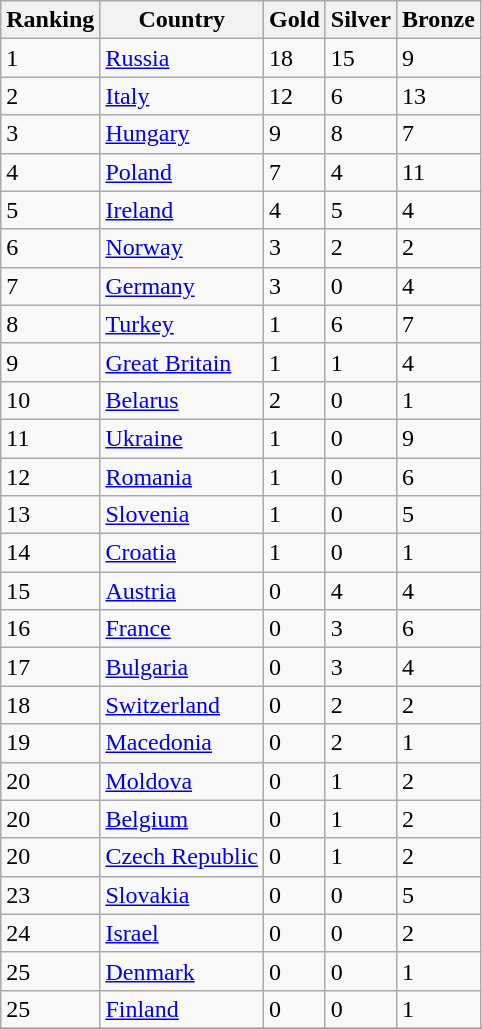<table class="wikitable">
<tr>
<th>Ranking</th>
<th>Country</th>
<th>Gold </th>
<th>Silver </th>
<th>Bronze </th>
</tr>
<tr>
<td>1</td>
<td> <a href='#'>Russia</a></td>
<td>18</td>
<td>15</td>
<td>9</td>
</tr>
<tr>
<td>2</td>
<td> <a href='#'>Italy</a></td>
<td>12</td>
<td>6</td>
<td>13</td>
</tr>
<tr>
<td>3</td>
<td> <a href='#'>Hungary</a></td>
<td>9</td>
<td>8</td>
<td>7</td>
</tr>
<tr>
<td>4</td>
<td> <a href='#'>Poland</a></td>
<td>7</td>
<td>4</td>
<td>11</td>
</tr>
<tr>
<td>5</td>
<td> <a href='#'>Ireland</a></td>
<td>4</td>
<td>5</td>
<td>4</td>
</tr>
<tr>
<td>6</td>
<td> <a href='#'>Norway</a></td>
<td>3</td>
<td>2</td>
<td>2</td>
</tr>
<tr>
<td>7</td>
<td> <a href='#'>Germany</a></td>
<td>3</td>
<td>0</td>
<td>4</td>
</tr>
<tr>
<td>8</td>
<td> <a href='#'>Turkey</a></td>
<td>1</td>
<td>6</td>
<td>7</td>
</tr>
<tr>
<td>9</td>
<td> <a href='#'>Great Britain</a></td>
<td>1</td>
<td>1</td>
<td>4</td>
</tr>
<tr>
<td>10</td>
<td> <a href='#'>Belarus</a></td>
<td>2</td>
<td>0</td>
<td>1</td>
</tr>
<tr>
<td>11</td>
<td> <a href='#'>Ukraine</a></td>
<td>1</td>
<td>0</td>
<td>9</td>
</tr>
<tr>
<td>12</td>
<td> <a href='#'>Romania</a></td>
<td>1</td>
<td>0</td>
<td>6</td>
</tr>
<tr>
<td>13</td>
<td> <a href='#'>Slovenia</a></td>
<td>1</td>
<td>0</td>
<td>5</td>
</tr>
<tr>
<td>14</td>
<td> <a href='#'>Croatia</a></td>
<td>1</td>
<td>0</td>
<td>1</td>
</tr>
<tr>
<td>15</td>
<td> <a href='#'>Austria</a></td>
<td>0</td>
<td>4</td>
<td>4</td>
</tr>
<tr>
<td>16</td>
<td> <a href='#'>France</a></td>
<td>0</td>
<td>3</td>
<td>6</td>
</tr>
<tr>
<td>17</td>
<td> <a href='#'>Bulgaria</a></td>
<td>0</td>
<td>3</td>
<td>4</td>
</tr>
<tr>
<td>18</td>
<td> <a href='#'>Switzerland</a></td>
<td>0</td>
<td>2</td>
<td>2</td>
</tr>
<tr>
<td>19</td>
<td> <a href='#'>Macedonia</a></td>
<td>0</td>
<td>2</td>
<td>1</td>
</tr>
<tr>
<td>20</td>
<td> <a href='#'>Moldova</a></td>
<td>0</td>
<td>1</td>
<td>2</td>
</tr>
<tr>
<td>20</td>
<td> <a href='#'>Belgium</a></td>
<td>0</td>
<td>1</td>
<td>2</td>
</tr>
<tr>
<td>20</td>
<td> <a href='#'>Czech Republic</a></td>
<td>0</td>
<td>1</td>
<td>2</td>
</tr>
<tr>
<td>23</td>
<td> <a href='#'>Slovakia</a></td>
<td>0</td>
<td>0</td>
<td>5</td>
</tr>
<tr>
<td>24</td>
<td> <a href='#'>Israel</a></td>
<td>0</td>
<td>0</td>
<td>2</td>
</tr>
<tr>
<td>25</td>
<td> <a href='#'>Denmark</a></td>
<td>0</td>
<td>0</td>
<td>1</td>
</tr>
<tr>
<td>25</td>
<td> <a href='#'>Finland</a></td>
<td>0</td>
<td>0</td>
<td>1</td>
</tr>
<tr>
</tr>
</table>
